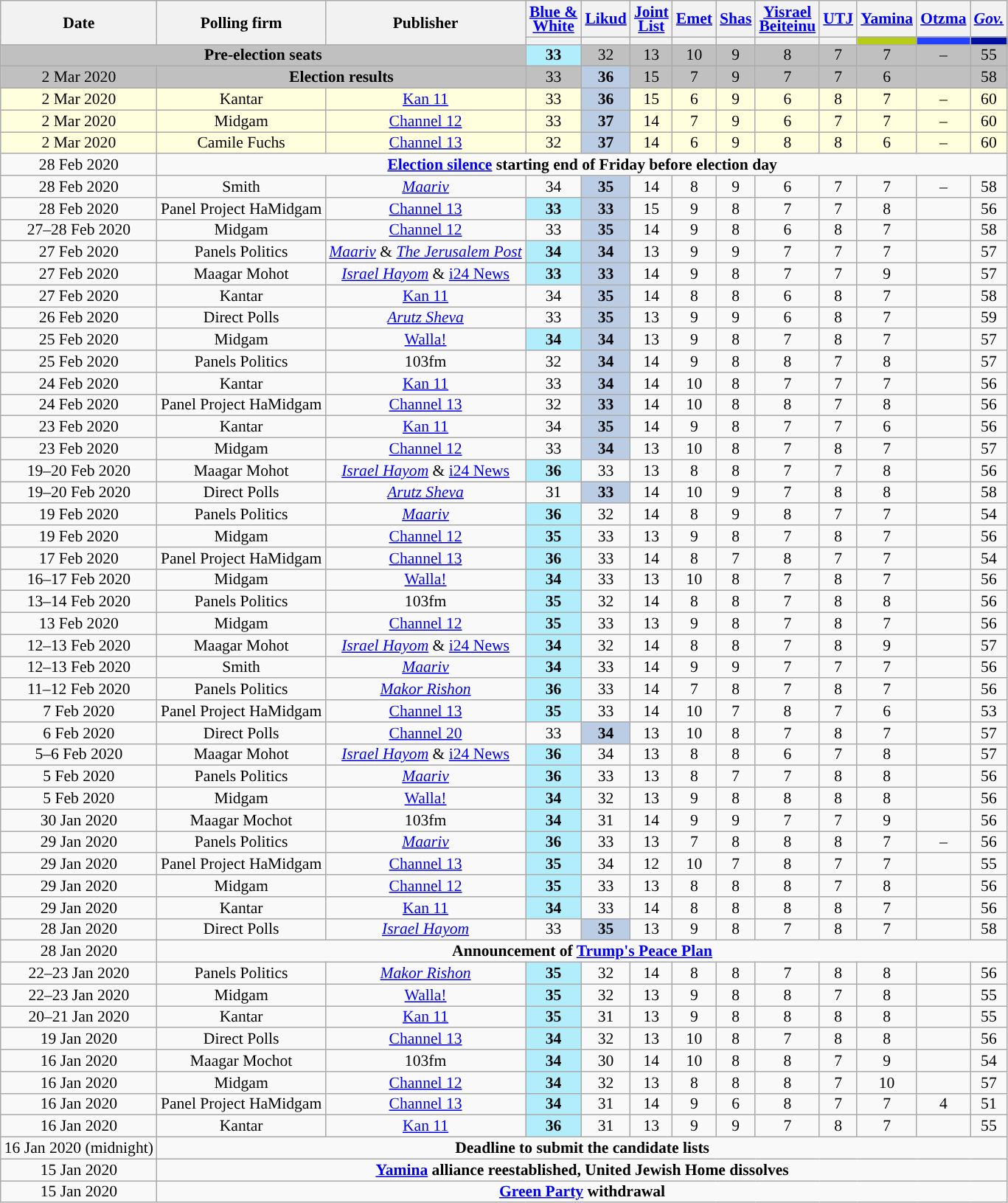<table class="wikitable sortable" style="text-align:center;font-size:90%;line-height:13px">
<tr>
<th rowspan=2>Date</th>
<th rowspan=2>Polling firm</th>
<th rowspan=2>Publisher</th>
<th><a href='#'>Blue &<br>White</a></th>
<th><a href='#'>Likud</a></th>
<th><a href='#'>Joint<br>List</a></th>
<th><a href='#'>Emet</a></th>
<th><a href='#'>Shas</a></th>
<th><a href='#'>Yisrael<br>Beiteinu</a></th>
<th><a href='#'>UTJ</a></th>
<th><a href='#'>Yamina</a></th>
<th><a href='#'>Otzma</a></th>
<th><a href='#'><em>Gov.</em></a></th>
</tr>
<tr>
<th style="background:"></th>
<th style="background:"></th>
<th style="background:"></th>
<th style="background:"></th>
<th style="background:"></th>
<th style="background:"></th>
<th style="background:"></th>
<th style="background:#B7CC15;"></th>
<th style="background:#2441FF;"></th>
<th style="background:#000EA3;"></th>
</tr>
<tr style="background:silver">
<td colspan=3><strong>Pre-election seats</strong></td>
<td style="background:#B2EDFB"><strong>33</strong>	</td>
<td>32					</td>
<td>13					</td>
<td>10					</td>
<td>9					</td>
<td>8					</td>
<td>7					</td>
<td>7					</td>
<td>–					</td>
<td>55					</td>
</tr>
<tr style="background:silver">
<td data-sort-value="2020-03-02">2 Mar 2020</td>
<td colspan=2><strong>Election results</strong></td>
<td>33					</td>
<td style="background:#BBCDE4"><strong>36</strong>	</td>
<td>15					</td>
<td>7					</td>
<td>9					</td>
<td>7					</td>
<td>7					</td>
<td>6					</td>
<td><br>					</td>
<td>58					</td>
</tr>
<tr style="background:#FFD">
<td data-sort-value="2020-03-02">2 Mar 2020</td>
<td>Kantar</td>
<td><a href='#'>Kan 11</a></td>
<td>33					</td>
<td style="background:#BBCDE4"><strong>36</strong>	</td>
<td>15					</td>
<td>6					</td>
<td>9					</td>
<td>6					</td>
<td>8					</td>
<td>7					</td>
<td>–					</td>
<td>60					</td>
</tr>
<tr style="background:#FFD">
<td data-sort-value="2020-03-02">2 Mar 2020</td>
<td>Midgam</td>
<td><a href='#'>Channel 12</a></td>
<td>33					</td>
<td style="background:#BBCDE4"><strong>37</strong>	</td>
<td>14					</td>
<td>7					</td>
<td>9					</td>
<td>6					</td>
<td>7					</td>
<td>7					</td>
<td>–					</td>
<td>60					</td>
</tr>
<tr style="background:#FFD">
<td data-sort-value="2020-03-02">2 Mar 2020</td>
<td>Camile Fuchs</td>
<td><a href='#'>Channel 13</a></td>
<td>32					</td>
<td style="background:#BBCDE4"><strong>37</strong>	</td>
<td>14					</td>
<td>6					</td>
<td>9					</td>
<td>8					</td>
<td>8					</td>
<td>6					</td>
<td>–					</td>
<td>60					</td>
</tr>
<tr>
<td data-sort-value="2020-02-28">28 Feb 2020</td>
<td colspan=13><strong><a href='#'>Election silence</a> starting end of Friday before election day</strong></td>
</tr>
<tr>
<td data-sort-value="2020-02-28">28 Feb 2020</td>
<td>Smith</td>
<td><em><a href='#'>Maariv</a></em></td>
<td>34					</td>
<td style="background:#BBCDE4"><strong>35</strong>	</td>
<td>14					</td>
<td>8					</td>
<td>9					</td>
<td>6					</td>
<td>7					</td>
<td>7					</td>
<td>–					</td>
<td>58					</td>
</tr>
<tr>
<td data-sort-value="2020-02-28">28 Feb 2020</td>
<td>Panel Project HaMidgam</td>
<td><a href='#'>Channel 13</a></td>
<td style="background:#B2EDFB"><strong>33</strong>	</td>
<td style="background:#BBCDE4"><strong>33</strong>	</td>
<td>15					</td>
<td>9					</td>
<td>8					</td>
<td>7					</td>
<td>7					</td>
<td>8					</td>
<td>			</td>
<td>56					</td>
</tr>
<tr>
<td data-sort-value="2020-02-28">27–28 Feb 2020</td>
<td>Midgam</td>
<td><a href='#'>Channel 12</a></td>
<td>33					</td>
<td style="background:#BBCDE4"><strong>35</strong>	</td>
<td>14					</td>
<td>9					</td>
<td>8					</td>
<td>6					</td>
<td>8					</td>
<td>7					</td>
<td>			</td>
<td>58					</td>
</tr>
<tr>
<td data-sort-value="2020-02-27">27 Feb 2020</td>
<td>Panels Politics</td>
<td><em><a href='#'>Maariv</a></em> & <em><a href='#'>The Jerusalem Post</a></em></td>
<td style="background:#B2EDFB"><strong>34</strong>	</td>
<td style="background:#BBCDE4"><strong>34</strong>	</td>
<td>13					</td>
<td>9					</td>
<td>9					</td>
<td>7					</td>
<td>7					</td>
<td>7					</td>
<td>			</td>
<td>57					</td>
</tr>
<tr>
<td data-sort-value="2020-02-27">27 Feb 2020</td>
<td>Maagar Mohot</td>
<td><em><a href='#'>Israel Hayom</a></em> & <a href='#'>i24 News</a></td>
<td style="background:#B2EDFB"><strong>33</strong>	</td>
<td style="background:#BBCDE4"><strong>33</strong>	</td>
<td>14					</td>
<td>9					</td>
<td>8					</td>
<td>7					</td>
<td>7					</td>
<td>9					</td>
<td>				</td>
<td>57					</td>
</tr>
<tr>
<td data-sort-value="2020-02-27">27 Feb 2020</td>
<td>Kantar</td>
<td><a href='#'>Kan 11</a></td>
<td>34					</td>
<td style="background:#BBCDE4"><strong>35</strong>	</td>
<td>14					</td>
<td>8					</td>
<td>8					</td>
<td>6					</td>
<td>8					</td>
<td>7					</td>
<td>			</td>
<td>58					</td>
</tr>
<tr>
<td data-sort-value="2020-02-26">26 Feb 2020</td>
<td>Direct Polls</td>
<td><em><a href='#'>Arutz Sheva</a></em></td>
<td>33					</td>
<td style="background:#BBCDE4"><strong>35</strong>	</td>
<td>13					</td>
<td>9					</td>
<td>9					</td>
<td>6					</td>
<td>8					</td>
<td>7					</td>
<td>			</td>
<td>59					</td>
</tr>
<tr>
<td data-sort-value="2020-02-25">25 Feb 2020</td>
<td>Midgam</td>
<td><a href='#'>Walla!</a></td>
<td style="background:#B2EDFB"><strong>34</strong>	</td>
<td style="background:#BBCDE4"><strong>34</strong>	</td>
<td>13					</td>
<td>9					</td>
<td>8					</td>
<td>7					</td>
<td>8					</td>
<td>7					</td>
<td>			</td>
<td>57					</td>
</tr>
<tr>
<td data-sort-value="2020-02-25">25 Feb 2020</td>
<td>Panels Politics</td>
<td>103fm</td>
<td>32					</td>
<td style="background:#BBCDE4"><strong>34</strong>	</td>
<td>14					</td>
<td>9					</td>
<td>8					</td>
<td>8					</td>
<td>7					</td>
<td>8					</td>
<td>				</td>
<td>57					</td>
</tr>
<tr>
<td data-sort-value="2020-02-24">24 Feb 2020</td>
<td>Kantar</td>
<td><a href='#'>Kan 11</a></td>
<td>33					</td>
<td style="background:#BBCDE4"><strong>34</strong>	</td>
<td>14					</td>
<td>10					</td>
<td>8					</td>
<td>7					</td>
<td>7					</td>
<td>7					</td>
<td>			</td>
<td>56					</td>
</tr>
<tr>
<td data-sort-value="2020-02-24">24 Feb 2020</td>
<td>Panel Project HaMidgam</td>
<td><a href='#'>Channel 13</a></td>
<td>32					</td>
<td style="background:#BBCDE4"><strong>33</strong>	</td>
<td>14					</td>
<td>10					</td>
<td>8					</td>
<td>8					</td>
<td>7					</td>
<td>8					</td>
<td>			</td>
<td>56					</td>
</tr>
<tr>
<td data-sort-value="2020-02-23">23 Feb 2020</td>
<td>Kantar</td>
<td><a href='#'>Kan 11</a></td>
<td>34					</td>
<td style="background:#BBCDE4"><strong>35</strong>	</td>
<td>14					</td>
<td>9					</td>
<td>8					</td>
<td>7					</td>
<td>7					</td>
<td>6					</td>
<td>			</td>
<td>56					</td>
</tr>
<tr>
<td data-sort-value="2020-02-23">23 Feb 2020</td>
<td>Midgam</td>
<td><a href='#'>Channel 12</a></td>
<td>33					</td>
<td style="background:#BBCDE4"><strong>34</strong>	</td>
<td>13					</td>
<td>10					</td>
<td>8					</td>
<td>7					</td>
<td>8					</td>
<td>7					</td>
<td>			</td>
<td>57					</td>
</tr>
<tr>
<td data-sort-value="2020-02-20">19–20 Feb 2020</td>
<td>Maagar Mohot</td>
<td><em><a href='#'>Israel Hayom</a></em> & <a href='#'>i24 News</a></td>
<td style="background:#B2EDFB"><strong>36</strong>	</td>
<td>33					</td>
<td>13					</td>
<td>8					</td>
<td>8					</td>
<td>7					</td>
<td>7					</td>
<td>8					</td>
<td>				</td>
<td>56					</td>
</tr>
<tr>
<td data-sort-value="2020-02-20">19–20 Feb 2020</td>
<td>Direct Polls</td>
<td><em><a href='#'>Arutz Sheva</a></em></td>
<td>31					</td>
<td style="background:#BBCDE4"><strong>33</strong>	</td>
<td>14					</td>
<td>10					</td>
<td>9					</td>
<td>7					</td>
<td>8					</td>
<td>8					</td>
<td>			</td>
<td>58					</td>
</tr>
<tr>
<td data-sort-value="2020-02-19">19 Feb 2020</td>
<td>Panels Politics</td>
<td><em><a href='#'>Maariv</a></em></td>
<td style="background:#B2EDFB"><strong>36</strong>	</td>
<td>32					</td>
<td>14					</td>
<td>8					</td>
<td>9					</td>
<td>8					</td>
<td>7					</td>
<td>7					</td>
<td>			</td>
<td>54					</td>
</tr>
<tr>
<td data-sort-value="2020-02-19">19 Feb 2020</td>
<td>Midgam</td>
<td><a href='#'>Channel 12</a></td>
<td style="background:#B2EDFB"><strong>35</strong>	</td>
<td>33					</td>
<td>13					</td>
<td>9					</td>
<td>8					</td>
<td>7					</td>
<td>8					</td>
<td>7					</td>
<td>			</td>
<td>56					</td>
</tr>
<tr>
<td data-sort-value="2020-02-17">17 Feb 2020</td>
<td>Panel Project HaMidgam</td>
<td><a href='#'>Channel 13</a></td>
<td style="background:#B2EDFB"><strong>36</strong>	</td>
<td>33					</td>
<td>14					</td>
<td>8					</td>
<td>7					</td>
<td>8					</td>
<td>7					</td>
<td>7					</td>
<td>			</td>
<td>54					</td>
</tr>
<tr>
<td data-sort-value="2020-02-17">16–17 Feb 2020</td>
<td>Midgam</td>
<td><a href='#'>Walla!</a></td>
<td style="background:#B2EDFB"><strong>34</strong>	</td>
<td>33					</td>
<td>13					</td>
<td>10					</td>
<td>8					</td>
<td>7					</td>
<td>8					</td>
<td>7					</td>
<td>			</td>
<td>56					</td>
</tr>
<tr>
<td data-sort-value="2020-02-14">13–14 Feb 2020</td>
<td>Panels Politics</td>
<td>103fm</td>
<td style="background:#B2EDFB"><strong>35</strong>	</td>
<td>32					</td>
<td>14					</td>
<td>8					</td>
<td>8					</td>
<td>7					</td>
<td>8					</td>
<td>8					</td>
<td>			</td>
<td>56					</td>
</tr>
<tr>
<td data-sort-value="2020-02-13">13 Feb 2020</td>
<td>Midgam</td>
<td><a href='#'>Channel 12</a></td>
<td style="background:#B2EDFB"><strong>35</strong>	</td>
<td>33					</td>
<td>13					</td>
<td>9					</td>
<td>8					</td>
<td>7					</td>
<td>8					</td>
<td>7					</td>
<td>			</td>
<td>56					</td>
</tr>
<tr>
<td data-sort-value="2020-02-13">12–13 Feb 2020</td>
<td>Maagar Mohot</td>
<td><em><a href='#'>Israel Hayom</a></em> & <a href='#'>i24 News</a></td>
<td style="background:#B2EDFB"><strong>34</strong>	</td>
<td>32					</td>
<td>14					</td>
<td>8					</td>
<td>8					</td>
<td>7					</td>
<td>8					</td>
<td>9					</td>
<td>				</td>
<td>57					</td>
</tr>
<tr>
<td data-sort-value="2020-02-13">12–13 Feb 2020</td>
<td>Smith</td>
<td><em><a href='#'>Maariv</a></em></td>
<td style="background:#B2EDFB"><strong>34</strong>	</td>
<td>33					</td>
<td>14					</td>
<td>9					</td>
<td>9					</td>
<td>7					</td>
<td>7					</td>
<td>7					</td>
<td>			</td>
<td>56					</td>
</tr>
<tr>
<td data-sort-value="2020-02-12">11–12 Feb 2020</td>
<td>Panels Politics</td>
<td><em><a href='#'>Makor Rishon</a></em></td>
<td style="background:#B2EDFB"><strong>36</strong>	</td>
<td>33					</td>
<td>14					</td>
<td>7					</td>
<td>8					</td>
<td>7					</td>
<td>8					</td>
<td>7					</td>
<td>			</td>
<td>56					</td>
</tr>
<tr>
<td data-sort-value="2020-02-07">7 Feb 2020</td>
<td>Panel Project HaMidgam</td>
<td><a href='#'>Channel 13</a></td>
<td style="background:#B2EDFB"><strong>35</strong>	</td>
<td>33					</td>
<td>14					</td>
<td>10					</td>
<td>7					</td>
<td>8					</td>
<td>7					</td>
<td>6					</td>
<td>			</td>
<td>53					</td>
</tr>
<tr>
<td data-sort-value="2020-02-06">6 Feb 2020</td>
<td>Direct Polls</td>
<td><a href='#'>Channel 20</a></td>
<td>33					</td>
<td style="background:#BBCDE4"><strong>34</strong>	</td>
<td>13					</td>
<td>10					</td>
<td>8					</td>
<td>7					</td>
<td>8					</td>
<td>7					</td>
<td>				</td>
<td>57					</td>
</tr>
<tr>
<td data-sort-value="2020-02-06">5–6 Feb 2020</td>
<td>Maagar Mohot</td>
<td><em><a href='#'>Israel Hayom</a></em> & <a href='#'>i24 News</a></td>
<td style="background:#B2EDFB"><strong>36</strong>	</td>
<td>34					</td>
<td>13					</td>
<td>8					</td>
<td>8					</td>
<td>6					</td>
<td>7					</td>
<td>8					</td>
<td>				</td>
<td>57					</td>
</tr>
<tr>
<td data-sort-value="2020-02-05">5 Feb 2020</td>
<td>Panels Politics</td>
<td><em><a href='#'>Maariv</a></em></td>
<td style="background:#B2EDFB"><strong>36</strong>	</td>
<td>33					</td>
<td>13					</td>
<td>8					</td>
<td>7					</td>
<td>7					</td>
<td>8					</td>
<td>8					</td>
<td>			</td>
<td>56					</td>
</tr>
<tr>
<td data-sort-value="2020-02-05">5 Feb 2020</td>
<td>Midgam</td>
<td><a href='#'>Walla!</a></td>
<td style="background:#B2EDFB"><strong>34</strong>	</td>
<td>32					</td>
<td>13					</td>
<td>9					</td>
<td>8					</td>
<td>8					</td>
<td>8					</td>
<td>8					</td>
<td>			</td>
<td>56					</td>
</tr>
<tr>
<td data-sort-value="2020-01-30">30 Jan 2020</td>
<td>Maagar Mochot</td>
<td>103fm</td>
<td style="background:#B2EDFB"><strong>34</strong>	</td>
<td>31					</td>
<td>14					</td>
<td>9					</td>
<td>9					</td>
<td>7					</td>
<td>7					</td>
<td>9					</td>
<td>			</td>
<td>56					</td>
</tr>
<tr>
<td data-sort-value="2020-01-29">29 Jan 2020</td>
<td>Panels Politics</td>
<td><em><a href='#'>Maariv</a></em></td>
<td style="background:#B2EDFB"><strong>36</strong>	</td>
<td>33					</td>
<td>13					</td>
<td>7					</td>
<td>8					</td>
<td>8					</td>
<td>8					</td>
<td>7					</td>
<td>–					</td>
<td>56					</td>
</tr>
<tr>
<td data-sort-value="2020-01-29">29 Jan 2020</td>
<td>Panel Project HaMidgam</td>
<td><a href='#'>Channel 13</a></td>
<td style="background:#B2EDFB"><strong>35</strong>	</td>
<td>34					</td>
<td>12					</td>
<td>10					</td>
<td>7					</td>
<td>8					</td>
<td>7					</td>
<td>7					</td>
<td>			</td>
<td>55					</td>
</tr>
<tr>
<td data-sort-value="2020-01-29">29 Jan 2020</td>
<td>Midgam</td>
<td><a href='#'>Channel 12</a></td>
<td style="background:#B2EDFB"><strong>35</strong>	</td>
<td>33					</td>
<td>13					</td>
<td>8					</td>
<td>8					</td>
<td>8					</td>
<td>7					</td>
<td>8					</td>
<td>			</td>
<td>56					</td>
</tr>
<tr>
<td data-sort-value="2020-01-29">29 Jan 2020</td>
<td>Kantar</td>
<td><a href='#'>Kan 11</a></td>
<td style="background:#B2EDFB"><strong>34</strong>	</td>
<td>33					</td>
<td>14					</td>
<td>8					</td>
<td>8					</td>
<td>8					</td>
<td>8					</td>
<td>7					</td>
<td>			</td>
<td>56					</td>
</tr>
<tr>
<td data-sort-value="2020-01-28">28 Jan 2020</td>
<td>Direct Polls</td>
<td><em><a href='#'>Israel Hayom</a></em></td>
<td>33					</td>
<td style="background:#BBCDE4"><strong>35</strong>	</td>
<td>13					</td>
<td>9					</td>
<td>8					</td>
<td>7					</td>
<td>8					</td>
<td>7					</td>
<td>			</td>
<td>58					</td>
</tr>
<tr>
<td>28 Jan 2020</td>
<td colspan="13"><strong>Announcement of <a href='#'>Trump's Peace Plan</a></strong></td>
</tr>
<tr>
<td data-sort-value="2020-01-23">22–23 Jan 2020</td>
<td>Panels Politics</td>
<td><em><a href='#'>Makor Rishon</a></em></td>
<td style="background:#B2EDFB"><strong>35</strong>	</td>
<td>32					</td>
<td>14					</td>
<td>8					</td>
<td>8					</td>
<td>7					</td>
<td>8					</td>
<td>8					</td>
<td>			</td>
<td>56					</td>
</tr>
<tr>
<td data-sort-value="2020-01-23">22–23 Jan 2020</td>
<td>Midgam</td>
<td><a href='#'>Walla!</a></td>
<td style="background:#B2EDFB"><strong>35</strong>	</td>
<td>32					</td>
<td>13					</td>
<td>9					</td>
<td>8					</td>
<td>8					</td>
<td>7					</td>
<td>8					</td>
<td>			</td>
<td>55					</td>
</tr>
<tr>
<td data-sort-value="2020-01-21">20–21 Jan 2020</td>
<td>Kantar</td>
<td><a href='#'>Kan 11</a></td>
<td style="background:#B2EDFB"><strong>35</strong>	</td>
<td>31					</td>
<td>13					</td>
<td>9					</td>
<td>8					</td>
<td>8					</td>
<td>8					</td>
<td>8					</td>
<td>			</td>
<td>55					</td>
</tr>
<tr>
<td data-sort-value="2020-01-19">19 Jan 2020</td>
<td>Direct Polls</td>
<td><a href='#'>Channel 13</a></td>
<td style="background:#B2EDFB"><strong>34</strong>	</td>
<td>32					</td>
<td>13					</td>
<td>10					</td>
<td>8					</td>
<td>7					</td>
<td>8					</td>
<td>8					</td>
<td>			</td>
<td>56					</td>
</tr>
<tr>
<td data-sort-value="2020-01-16">16 Jan 2020</td>
<td>Maagar Mochot</td>
<td>103fm</td>
<td style="background:#B2EDFB"><strong>34</strong>	</td>
<td>30					</td>
<td>14					</td>
<td>10					</td>
<td>8					</td>
<td>8					</td>
<td>7					</td>
<td>9					</td>
<td>			</td>
<td>54					</td>
</tr>
<tr>
<td data-sort-value="2020-01-16">16 Jan 2020</td>
<td>Midgam</td>
<td><a href='#'>Channel 12</a></td>
<td style="background:#B2EDFB"><strong>34</strong>	</td>
<td>32					</td>
<td>13					</td>
<td>8					</td>
<td>8					</td>
<td>8					</td>
<td>7					</td>
<td>10					</td>
<td>			</td>
<td>57					</td>
</tr>
<tr>
<td data-sort-value="2020-01-16">16 Jan 2020</td>
<td>Panel Project HaMidgam</td>
<td><a href='#'>Channel 13</a></td>
<td style="background:#B2EDFB"><strong>34</strong>	</td>
<td>31					</td>
<td>14					</td>
<td>9					</td>
<td>6					</td>
<td>8					</td>
<td>7					</td>
<td>7					</td>
<td>4					</td>
<td>51					</td>
</tr>
<tr>
<td data-sort-value="2020-01-16">16 Jan 2020</td>
<td>Kantar</td>
<td><a href='#'>Kan 11</a></td>
<td style="background:#B2EDFB"><strong>36</strong>	</td>
<td>31					</td>
<td>13					</td>
<td>9					</td>
<td>9					</td>
<td>7					</td>
<td>8					</td>
<td>7					</td>
<td>			</td>
<td>55					</td>
</tr>
<tr>
<td data-sort-value="2020-01-16">16 Jan 2020 (midnight)</td>
<td colspan=13><strong>Deadline to submit the candidate lists</strong></td>
</tr>
<tr>
<td data-sort-value="2020-01-15">15 Jan 2020</td>
<td colspan=13><strong><a href='#'>Yamina</a> alliance reestablished, United Jewish Home dissolves</strong></td>
</tr>
<tr>
<td data-sort-value="2020-01-15">15 Jan 2020</td>
<td colspan=13><strong><a href='#'>Green Party</a> withdrawal</strong></td>
</tr>
</table>
